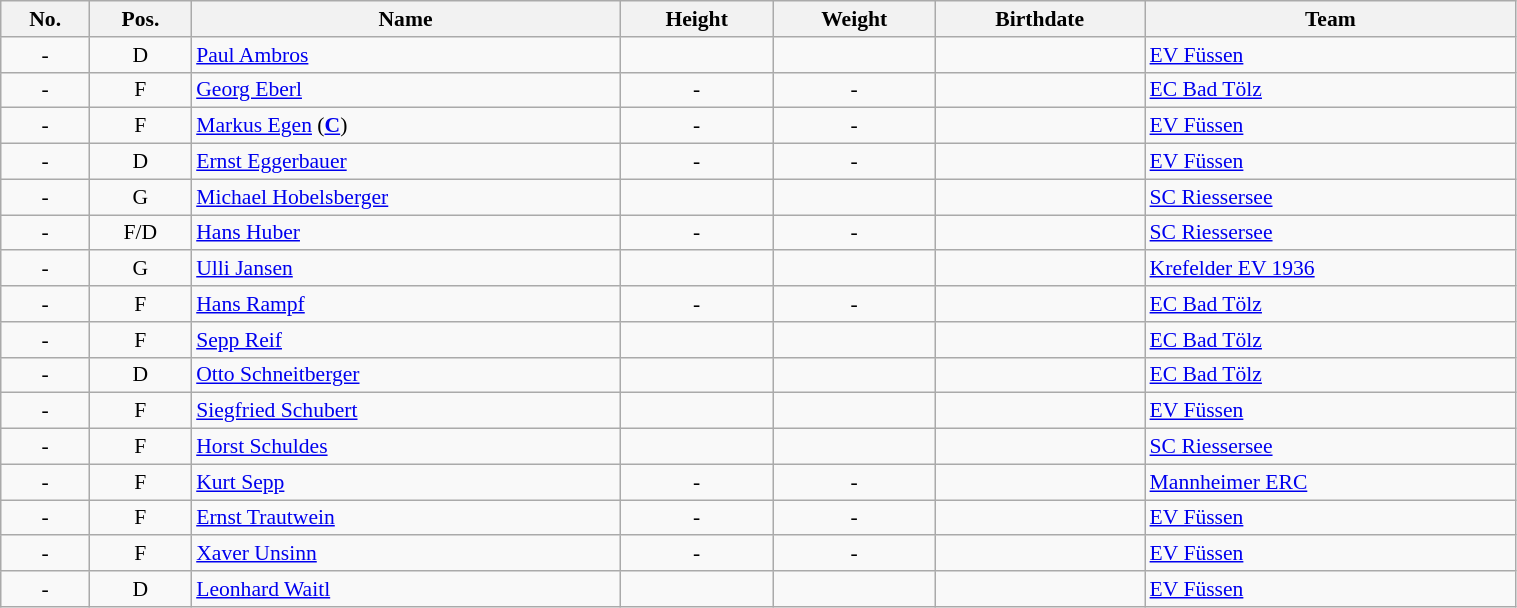<table class="wikitable sortable" width="80%" style="font-size: 90%; text-align: center;">
<tr>
<th>No.</th>
<th>Pos.</th>
<th>Name</th>
<th>Height</th>
<th>Weight</th>
<th>Birthdate</th>
<th>Team</th>
</tr>
<tr>
<td>-</td>
<td>D</td>
<td style="text-align:left;"><a href='#'>Paul Ambros</a></td>
<td></td>
<td></td>
<td style="text-align:right;"></td>
<td style="text-align:left;"> <a href='#'>EV Füssen</a></td>
</tr>
<tr>
<td>-</td>
<td>F</td>
<td style="text-align:left;"><a href='#'>Georg Eberl</a></td>
<td>-</td>
<td>-</td>
<td style="text-align:right;"></td>
<td style="text-align:left;"> <a href='#'>EC Bad Tölz</a></td>
</tr>
<tr>
<td>-</td>
<td>F</td>
<td style="text-align:left;"><a href='#'>Markus Egen</a> (<strong><a href='#'>C</a></strong>)</td>
<td>-</td>
<td>-</td>
<td style="text-align:right;"></td>
<td style="text-align:left;"> <a href='#'>EV Füssen</a></td>
</tr>
<tr>
<td>-</td>
<td>D</td>
<td style="text-align:left;"><a href='#'>Ernst Eggerbauer</a></td>
<td>-</td>
<td>-</td>
<td style="text-align:right;"></td>
<td style="text-align:left;"> <a href='#'>EV Füssen</a></td>
</tr>
<tr>
<td>-</td>
<td>G</td>
<td style="text-align:left;"><a href='#'>Michael Hobelsberger</a></td>
<td></td>
<td></td>
<td style="text-align:right;"></td>
<td style="text-align:left;"> <a href='#'>SC Riessersee</a></td>
</tr>
<tr>
<td>-</td>
<td>F/D</td>
<td style="text-align:left;"><a href='#'>Hans Huber</a></td>
<td>-</td>
<td>-</td>
<td style="text-align:right;"></td>
<td style="text-align:left;"> <a href='#'>SC Riessersee</a></td>
</tr>
<tr>
<td>-</td>
<td>G</td>
<td style="text-align:left;"><a href='#'>Ulli Jansen</a></td>
<td></td>
<td></td>
<td style="text-align:right;"></td>
<td style="text-align:left;"> <a href='#'>Krefelder EV 1936</a></td>
</tr>
<tr>
<td>-</td>
<td>F</td>
<td style="text-align:left;"><a href='#'>Hans Rampf</a></td>
<td>-</td>
<td>-</td>
<td style="text-align:right;"></td>
<td style="text-align:left;"> <a href='#'>EC Bad Tölz</a></td>
</tr>
<tr>
<td>-</td>
<td>F</td>
<td style="text-align:left;"><a href='#'>Sepp Reif</a></td>
<td></td>
<td></td>
<td style="text-align:right;"></td>
<td style="text-align:left;"> <a href='#'>EC Bad Tölz</a></td>
</tr>
<tr>
<td>-</td>
<td>D</td>
<td style="text-align:left;"><a href='#'>Otto Schneitberger</a></td>
<td></td>
<td></td>
<td style="text-align:right;"></td>
<td style="text-align:left;"> <a href='#'>EC Bad Tölz</a></td>
</tr>
<tr>
<td>-</td>
<td>F</td>
<td style="text-align:left;"><a href='#'>Siegfried Schubert</a></td>
<td></td>
<td></td>
<td style="text-align:right;"></td>
<td style="text-align:left;"> <a href='#'>EV Füssen</a></td>
</tr>
<tr>
<td>-</td>
<td>F</td>
<td style="text-align:left;"><a href='#'>Horst Schuldes</a></td>
<td></td>
<td></td>
<td style="text-align:right;"></td>
<td style="text-align:left;"> <a href='#'>SC Riessersee</a></td>
</tr>
<tr>
<td>-</td>
<td>F</td>
<td style="text-align:left;"><a href='#'>Kurt Sepp</a></td>
<td>-</td>
<td>-</td>
<td style="text-align:right;"></td>
<td style="text-align:left;"> <a href='#'>Mannheimer ERC</a></td>
</tr>
<tr>
<td>-</td>
<td>F</td>
<td style="text-align:left;"><a href='#'>Ernst Trautwein</a></td>
<td>-</td>
<td>-</td>
<td style="text-align:right;"></td>
<td style="text-align:left;"> <a href='#'>EV Füssen</a></td>
</tr>
<tr>
<td>-</td>
<td>F</td>
<td style="text-align:left;"><a href='#'>Xaver Unsinn</a></td>
<td>-</td>
<td>-</td>
<td style="text-align:right;"></td>
<td style="text-align:left;"> <a href='#'>EV Füssen</a></td>
</tr>
<tr>
<td>-</td>
<td>D</td>
<td style="text-align:left;"><a href='#'>Leonhard Waitl</a></td>
<td></td>
<td></td>
<td style="text-align:right;"></td>
<td style="text-align:left;"> <a href='#'>EV Füssen</a></td>
</tr>
</table>
